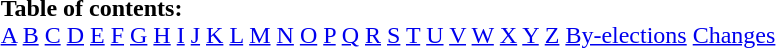<table border="0" id="toc" style="margin: 0 auto;" align=center>
<tr>
<td><strong>Table of contents:</strong><br><a href='#'>A</a> <a href='#'>B</a> <a href='#'>C</a> <a href='#'>D</a> <a href='#'>E</a> <a href='#'>F</a> <a href='#'>G</a> <a href='#'>H</a> <a href='#'>I</a> <a href='#'>J</a> <a href='#'>K</a> <a href='#'>L</a> <a href='#'>M</a> <a href='#'>N</a> <a href='#'>O</a> <a href='#'>P</a> <a href='#'>Q</a> <a href='#'>R</a> <a href='#'>S</a> <a href='#'>T</a> <a href='#'>U</a> <a href='#'>V</a> <a href='#'>W</a> <a href='#'>X</a> <a href='#'>Y</a> <a href='#'>Z</a> <a href='#'>By-elections</a> <a href='#'>Changes</a></td>
</tr>
</table>
